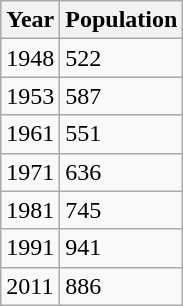<table class="wikitable">
<tr>
<th>Year</th>
<th>Population</th>
</tr>
<tr>
<td>1948</td>
<td>522</td>
</tr>
<tr>
<td>1953</td>
<td>587</td>
</tr>
<tr>
<td>1961</td>
<td>551</td>
</tr>
<tr>
<td>1971</td>
<td>636</td>
</tr>
<tr>
<td>1981</td>
<td>745</td>
</tr>
<tr>
<td>1991</td>
<td>941</td>
</tr>
<tr>
<td>2011</td>
<td>886</td>
</tr>
</table>
